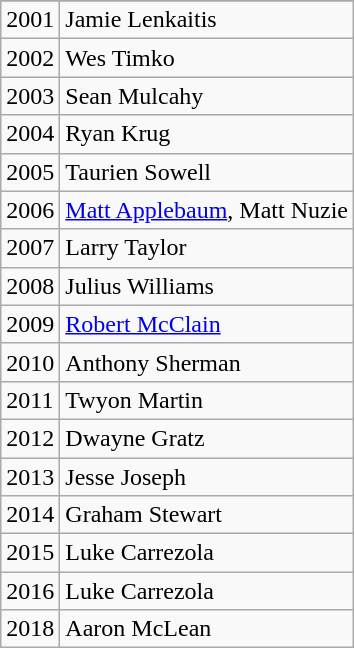<table class="wikitable">
<tr>
</tr>
<tr>
<td>2001</td>
<td>Jamie Lenkaitis</td>
</tr>
<tr>
<td>2002</td>
<td>Wes Timko</td>
</tr>
<tr>
<td>2003</td>
<td>Sean Mulcahy</td>
</tr>
<tr>
<td>2004</td>
<td>Ryan Krug</td>
</tr>
<tr>
<td>2005</td>
<td>Taurien Sowell</td>
</tr>
<tr>
<td>2006</td>
<td><a href='#'>Matt Applebaum</a>, Matt Nuzie</td>
</tr>
<tr>
<td>2007</td>
<td>Larry Taylor</td>
</tr>
<tr>
<td>2008</td>
<td>Julius Williams</td>
</tr>
<tr>
<td>2009</td>
<td><a href='#'>Robert McClain</a></td>
</tr>
<tr>
<td>2010</td>
<td>Anthony Sherman</td>
</tr>
<tr>
<td>2011</td>
<td>Twyon Martin</td>
</tr>
<tr>
<td>2012</td>
<td>Dwayne Gratz</td>
</tr>
<tr>
<td>2013</td>
<td>Jesse Joseph</td>
</tr>
<tr>
<td>2014</td>
<td>Graham Stewart</td>
</tr>
<tr>
<td>2015</td>
<td>Luke Carrezola</td>
</tr>
<tr>
<td>2016</td>
<td>Luke Carrezola</td>
</tr>
<tr>
<td>2018</td>
<td>Aaron McLean</td>
</tr>
</table>
